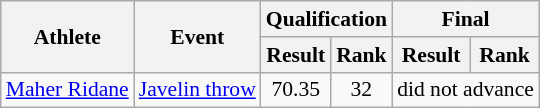<table class=wikitable style=font-size:90%>
<tr>
<th rowspan=2>Athlete</th>
<th rowspan=2>Event</th>
<th colspan=2>Qualification</th>
<th colspan=2>Final</th>
</tr>
<tr>
<th>Result</th>
<th>Rank</th>
<th>Result</th>
<th>Rank</th>
</tr>
<tr>
<td><a href='#'>Maher Ridane</a></td>
<td><a href='#'>Javelin throw</a></td>
<td align=center>70.35</td>
<td align=center>32</td>
<td align=center colspan=2>did not advance</td>
</tr>
</table>
